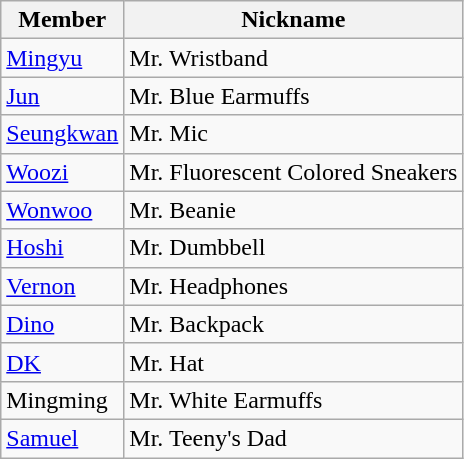<table class="wikitable">
<tr>
<th>Member</th>
<th>Nickname</th>
</tr>
<tr>
<td><a href='#'>Mingyu</a></td>
<td>Mr. Wristband</td>
</tr>
<tr>
<td><a href='#'>Jun</a></td>
<td>Mr. Blue Earmuffs</td>
</tr>
<tr>
<td><a href='#'>Seungkwan</a></td>
<td>Mr. Mic</td>
</tr>
<tr>
<td><a href='#'>Woozi</a></td>
<td>Mr. Fluorescent Colored Sneakers</td>
</tr>
<tr>
<td><a href='#'>Wonwoo</a></td>
<td>Mr. Beanie</td>
</tr>
<tr>
<td><a href='#'>Hoshi</a></td>
<td>Mr. Dumbbell</td>
</tr>
<tr>
<td><a href='#'>Vernon</a></td>
<td>Mr. Headphones</td>
</tr>
<tr>
<td><a href='#'>Dino</a></td>
<td>Mr. Backpack</td>
</tr>
<tr>
<td><a href='#'>DK</a></td>
<td>Mr. Hat</td>
</tr>
<tr>
<td>Mingming</td>
<td>Mr. White Earmuffs</td>
</tr>
<tr>
<td><a href='#'>Samuel</a></td>
<td>Mr. Teeny's Dad</td>
</tr>
</table>
